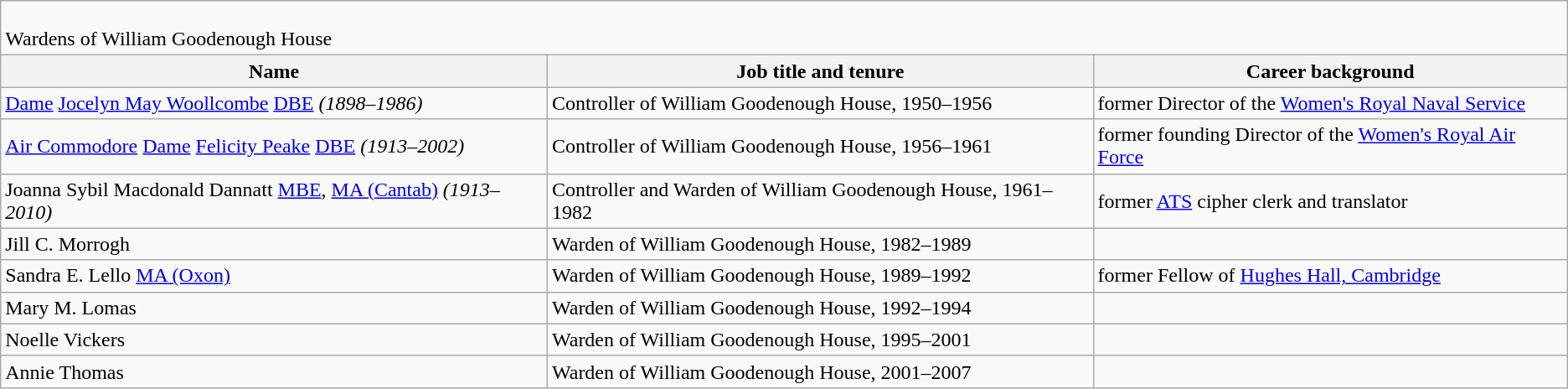<table class="wikitable">
<tr>
<td colspan="3"><br>Wardens of William Goodenough House</td>
</tr>
<tr>
<th>Name</th>
<th>Job title and tenure</th>
<th>Career background</th>
</tr>
<tr>
<td><a href='#'>Dame</a> <a href='#'>Jocelyn May Woollcombe</a> <a href='#'>DBE</a> <em>(1898–1986)</em> </td>
<td>Controller of William Goodenough House, 1950–1956</td>
<td>former Director of the <a href='#'>Women's Royal Naval Service</a></td>
</tr>
<tr>
<td><a href='#'>Air Commodore</a> <a href='#'>Dame</a> <a href='#'>Felicity Peake</a> <a href='#'>DBE</a> <em>(1913–2002)</em> </td>
<td>Controller of William Goodenough House, 1956–1961</td>
<td>former founding Director of the <a href='#'>Women's Royal Air Force</a></td>
</tr>
<tr>
<td>Joanna Sybil Macdonald Dannatt <a href='#'>MBE</a>, <a href='#'>MA (Cantab)</a> <em>(1913–2010)</em> </td>
<td>Controller and Warden of William Goodenough House, 1961–1982</td>
<td>former <a href='#'>ATS</a> cipher clerk and translator</td>
</tr>
<tr>
<td>Jill C. Morrogh </td>
<td>Warden of William Goodenough House, 1982–1989</td>
<td></td>
</tr>
<tr>
<td>Sandra E. Lello <a href='#'>MA (Oxon)</a></td>
<td>Warden of William Goodenough House, 1989–1992</td>
<td>former Fellow of <a href='#'>Hughes Hall, Cambridge</a></td>
</tr>
<tr>
<td>Mary M. Lomas </td>
<td>Warden of William Goodenough House, 1992–1994</td>
<td></td>
</tr>
<tr>
<td>Noelle Vickers </td>
<td>Warden of William Goodenough House, 1995–2001</td>
<td></td>
</tr>
<tr>
<td>Annie Thomas </td>
<td>Warden of William Goodenough House, 2001–2007</td>
<td></td>
</tr>
</table>
